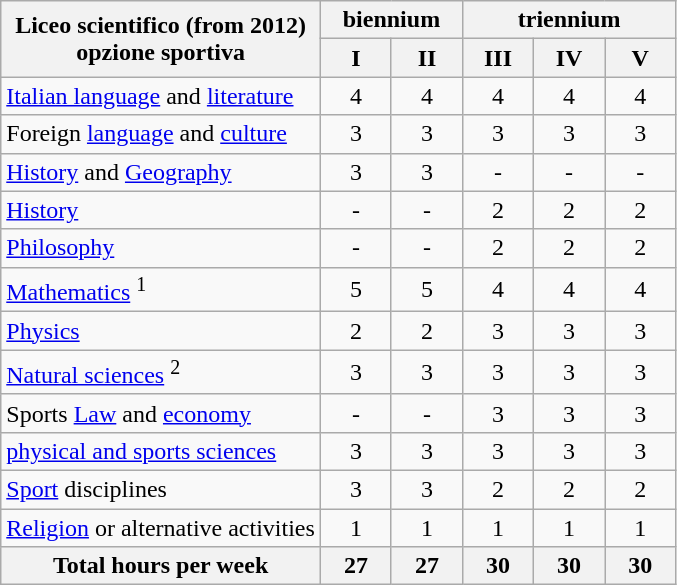<table class="wikitable">
<tr>
<th rowspan="2">Liceo scientifico (from 2012)<br>opzione sportiva</th>
<th colspan="2">biennium</th>
<th colspan="3">triennium</th>
</tr>
<tr>
<th width="40">I</th>
<th width="40">II</th>
<th width="40">III</th>
<th width="40">IV</th>
<th width="40">V</th>
</tr>
<tr align="center">
<td align="left"><a href='#'>Italian language</a> and <a href='#'>literature</a></td>
<td>4</td>
<td>4</td>
<td>4</td>
<td>4</td>
<td>4</td>
</tr>
<tr align="center">
<td align="left">Foreign <a href='#'>language</a> and <a href='#'>culture</a></td>
<td>3</td>
<td>3</td>
<td>3</td>
<td>3</td>
<td>3</td>
</tr>
<tr align="center">
<td align="left"><a href='#'>History</a> and <a href='#'>Geography</a></td>
<td>3</td>
<td>3</td>
<td>-</td>
<td>-</td>
<td>-</td>
</tr>
<tr align="center">
<td align="left"><a href='#'>History</a></td>
<td>-</td>
<td>-</td>
<td>2</td>
<td>2</td>
<td>2</td>
</tr>
<tr align="center">
<td align="left"><a href='#'>Philosophy</a></td>
<td>-</td>
<td>-</td>
<td>2</td>
<td>2</td>
<td>2</td>
</tr>
<tr align="center">
<td align="left"><a href='#'>Mathematics</a> <sup>1</sup></td>
<td>5</td>
<td>5</td>
<td>4</td>
<td>4</td>
<td>4</td>
</tr>
<tr align="center">
<td align="left"><a href='#'>Physics</a></td>
<td>2</td>
<td>2</td>
<td>3</td>
<td>3</td>
<td>3</td>
</tr>
<tr align="center">
<td align="left"><a href='#'>Natural sciences</a> <sup>2</sup></td>
<td>3</td>
<td>3</td>
<td>3</td>
<td>3</td>
<td>3</td>
</tr>
<tr align="center">
<td align="left">Sports <a href='#'>Law</a> and <a href='#'>economy</a></td>
<td>-</td>
<td>-</td>
<td>3</td>
<td>3</td>
<td>3</td>
</tr>
<tr align="center">
<td align="left"><a href='#'>physical and sports sciences</a></td>
<td>3</td>
<td>3</td>
<td>3</td>
<td>3</td>
<td>3</td>
</tr>
<tr align="center">
<td align="left"><a href='#'>Sport</a> disciplines</td>
<td>3</td>
<td>3</td>
<td>2</td>
<td>2</td>
<td>2</td>
</tr>
<tr align="center">
<td align="left"><a href='#'>Religion</a> or alternative activities</td>
<td>1</td>
<td>1</td>
<td>1</td>
<td>1</td>
<td>1</td>
</tr>
<tr>
<th>Total hours per week</th>
<th>27</th>
<th>27</th>
<th>30</th>
<th>30</th>
<th>30</th>
</tr>
</table>
